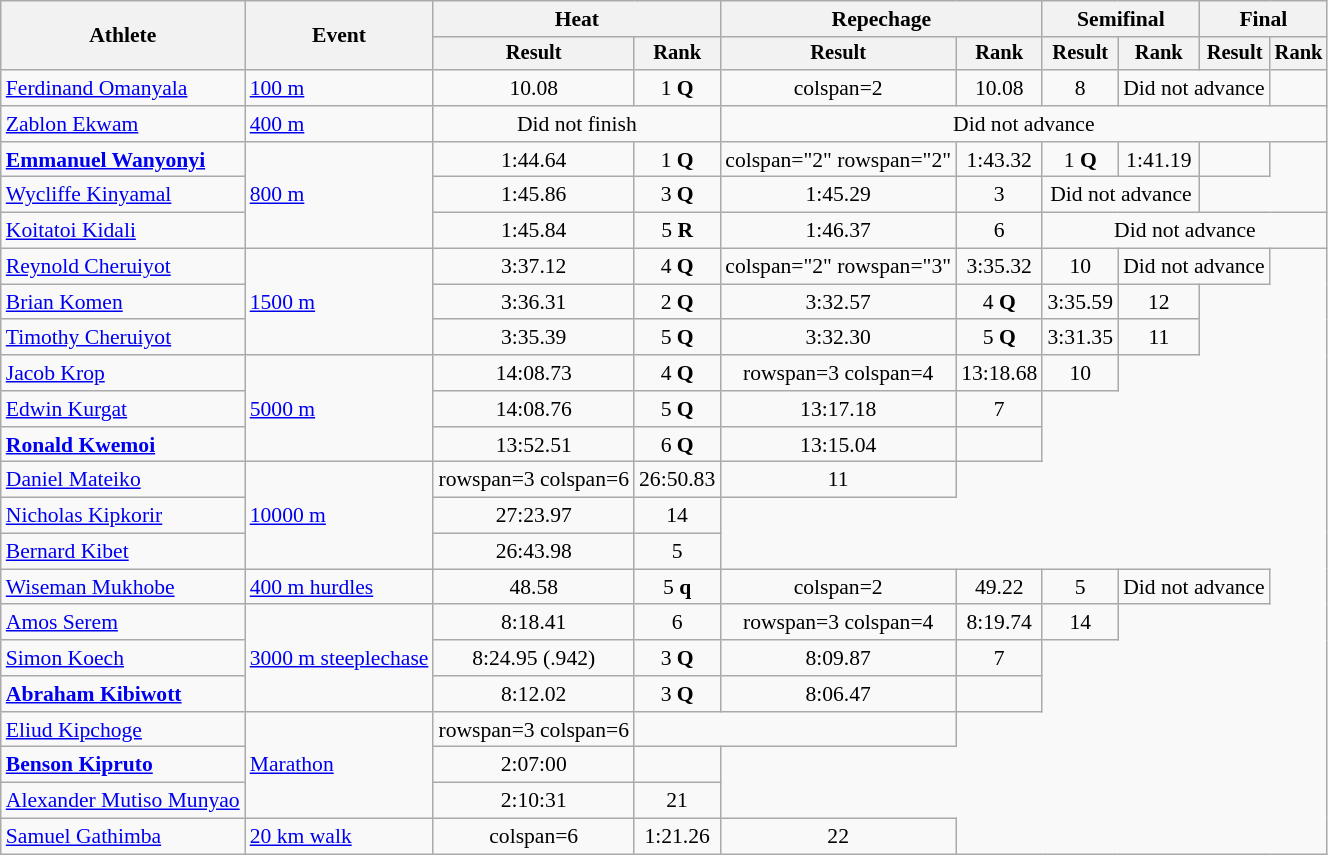<table class="wikitable" style="font-size:90%">
<tr>
<th rowspan="2">Athlete</th>
<th rowspan="2">Event</th>
<th colspan="2">Heat</th>
<th colspan="2">Repechage</th>
<th colspan="2">Semifinal</th>
<th colspan="2">Final</th>
</tr>
<tr style="font-size:95%">
<th>Result</th>
<th>Rank</th>
<th>Result</th>
<th>Rank</th>
<th>Result</th>
<th>Rank</th>
<th>Result</th>
<th>Rank</th>
</tr>
<tr align=center>
<td align=left><a href='#'>Ferdinand Omanyala</a></td>
<td align=left><a href='#'>100 m</a></td>
<td>10.08</td>
<td>1 <strong>Q</strong></td>
<td>colspan=2 </td>
<td>10.08</td>
<td>8</td>
<td colspan=2>Did not advance</td>
</tr>
<tr align=center>
<td align=left><a href='#'>Zablon Ekwam</a></td>
<td align=left><a href='#'>400 m</a></td>
<td Colspan="2">Did not finish</td>
<td colspan="6">Did not advance</td>
</tr>
<tr align=center>
<td align=left><strong><a href='#'>Emmanuel Wanyonyi</a></strong></td>
<td align=left rowspan=3><a href='#'>800 m</a></td>
<td>1:44.64</td>
<td>1 <strong>Q</strong></td>
<td>colspan="2" rowspan="2" </td>
<td>1:43.32</td>
<td>1 <strong>Q</strong></td>
<td>1:41.19 <strong></strong></td>
<td></td>
</tr>
<tr align=center>
<td align=left><a href='#'>Wycliffe Kinyamal</a></td>
<td>1:45.86</td>
<td>3 <strong>Q</strong></td>
<td>1:45.29</td>
<td>3</td>
<td colspan=2>Did not advance</td>
</tr>
<tr align=center>
<td align=left><a href='#'>Koitatoi Kidali</a></td>
<td>1:45.84</td>
<td>5 <strong>R</strong></td>
<td>1:46.37</td>
<td>6</td>
<td colspan=4>Did not advance</td>
</tr>
<tr align=center>
<td align=left><a href='#'>Reynold Cheruiyot</a></td>
<td align=left rowspan=3><a href='#'>1500 m</a></td>
<td>3:37.12</td>
<td>4 <strong>Q</strong></td>
<td>colspan="2" rowspan="3" </td>
<td>3:35.32</td>
<td>10</td>
<td colspan="2">Did not advance</td>
</tr>
<tr align=center>
<td align=left><a href='#'>Brian Komen</a></td>
<td>3:36.31</td>
<td>2 <strong>Q</strong></td>
<td>3:32.57</td>
<td>4 <strong>Q</strong></td>
<td>3:35.59</td>
<td>12</td>
</tr>
<tr align=center>
<td align=left><a href='#'>Timothy Cheruiyot</a></td>
<td>3:35.39</td>
<td>5 <strong>Q</strong></td>
<td>3:32.30</td>
<td>5 <strong>Q</strong></td>
<td>3:31.35</td>
<td>11</td>
</tr>
<tr align=center>
<td align=left><a href='#'>Jacob Krop</a></td>
<td align=left rowspan=3><a href='#'>5000 m</a></td>
<td>14:08.73</td>
<td>4 <strong>Q</strong></td>
<td>rowspan=3 colspan=4 </td>
<td>13:18.68 <strong></strong></td>
<td>10</td>
</tr>
<tr align=center>
<td align=left><a href='#'>Edwin Kurgat</a></td>
<td>14:08.76</td>
<td>5 <strong>Q</strong></td>
<td>13:17.18</td>
<td>7</td>
</tr>
<tr align=center>
<td align=left><strong><a href='#'>Ronald Kwemoi</a></strong></td>
<td>13:52.51</td>
<td>6 <strong>Q</strong></td>
<td>13:15.04</td>
<td></td>
</tr>
<tr align=center>
<td align=left><a href='#'>Daniel Mateiko</a></td>
<td align=left rowspan=3><a href='#'>10000 m</a></td>
<td>rowspan=3 colspan=6 </td>
<td>26:50.83</td>
<td>11</td>
</tr>
<tr align=center>
<td align=left><a href='#'>Nicholas Kipkorir</a></td>
<td>27:23.97</td>
<td>14</td>
</tr>
<tr align=center>
<td align=left><a href='#'>Bernard Kibet</a></td>
<td>26:43.98</td>
<td>5</td>
</tr>
<tr align=center>
<td align=left><a href='#'>Wiseman Mukhobe</a></td>
<td align=left><a href='#'>400 m hurdles</a></td>
<td>48.58</td>
<td>5 <strong>q</strong></td>
<td>colspan=2 </td>
<td>49.22</td>
<td>5</td>
<td colspan=2>Did not advance</td>
</tr>
<tr align=center>
<td align=left><a href='#'>Amos Serem</a></td>
<td align=left rowspan=3><a href='#'>3000 m steeplechase</a></td>
<td>8:18.41</td>
<td>6 <strong></strong></td>
<td>rowspan=3 colspan=4 </td>
<td>8:19.74</td>
<td>14</td>
</tr>
<tr align=center>
<td align=left><a href='#'>Simon Koech</a></td>
<td>8:24.95 (.942)</td>
<td>3 <strong>Q</strong></td>
<td>8:09.87</td>
<td>7</td>
</tr>
<tr align=center>
<td align=left><strong><a href='#'>Abraham Kibiwott</a></strong></td>
<td>8:12.02</td>
<td>3 <strong>Q</strong></td>
<td>8:06.47</td>
<td></td>
</tr>
<tr align=center>
<td align=left><a href='#'>Eliud Kipchoge</a></td>
<td align=left rowspan=3><a href='#'>Marathon</a></td>
<td>rowspan=3 colspan=6 </td>
<td colspan=2></td>
</tr>
<tr align=center>
<td align=left><strong><a href='#'>Benson Kipruto</a></strong></td>
<td>2:07:00</td>
<td></td>
</tr>
<tr align=center>
<td align=left><a href='#'>Alexander Mutiso Munyao</a></td>
<td>2:10:31</td>
<td>21</td>
</tr>
<tr align=center>
<td align=left><a href='#'>Samuel Gathimba</a></td>
<td align=left><a href='#'>20 km walk</a></td>
<td>colspan=6 </td>
<td>1:21.26</td>
<td>22</td>
</tr>
</table>
